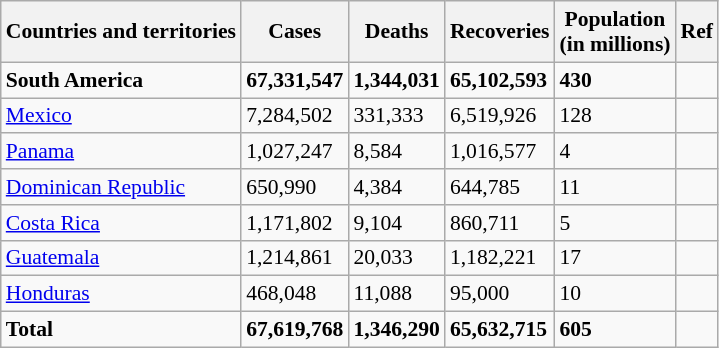<table class="wikitable sortable" style="font-size:90%;">
<tr>
<th>Countries and territories</th>
<th>Cases</th>
<th>Deaths</th>
<th>Recoveries</th>
<th>Population<br>(in millions)</th>
<th>Ref</th>
</tr>
<tr>
<td><strong>South America</strong></td>
<td><strong>67,331,547</strong></td>
<td><strong>1,344,031</strong></td>
<td><strong>65,102,593</strong></td>
<td><strong>430</strong></td>
<td></td>
</tr>
<tr>
<td> <a href='#'>Mexico</a></td>
<td>7,284,502</td>
<td>331,333</td>
<td>6,519,926</td>
<td>128</td>
<td></td>
</tr>
<tr>
<td> <a href='#'>Panama</a></td>
<td>1,027,247</td>
<td>8,584</td>
<td>1,016,577</td>
<td>4</td>
<td></td>
</tr>
<tr>
<td> <a href='#'>Dominican Republic</a></td>
<td>650,990</td>
<td>4,384</td>
<td>644,785</td>
<td>11</td>
<td></td>
</tr>
<tr>
<td> <a href='#'>Costa Rica</a></td>
<td>1,171,802</td>
<td>9,104</td>
<td>860,711</td>
<td>5</td>
<td></td>
</tr>
<tr>
<td> <a href='#'>Guatemala</a></td>
<td>1,214,861</td>
<td>20,033</td>
<td>1,182,221</td>
<td>17</td>
<td></td>
</tr>
<tr>
<td> <a href='#'>Honduras</a></td>
<td>468,048</td>
<td>11,088</td>
<td>95,000</td>
<td>10</td>
<td></td>
</tr>
<tr class="sortbottom">
<td><strong>Total</strong></td>
<td><strong>67,619,768</strong></td>
<td><strong>1,346,290</strong></td>
<td><strong>65,632,715</strong></td>
<td><strong>605</strong></td>
<td></td>
</tr>
</table>
